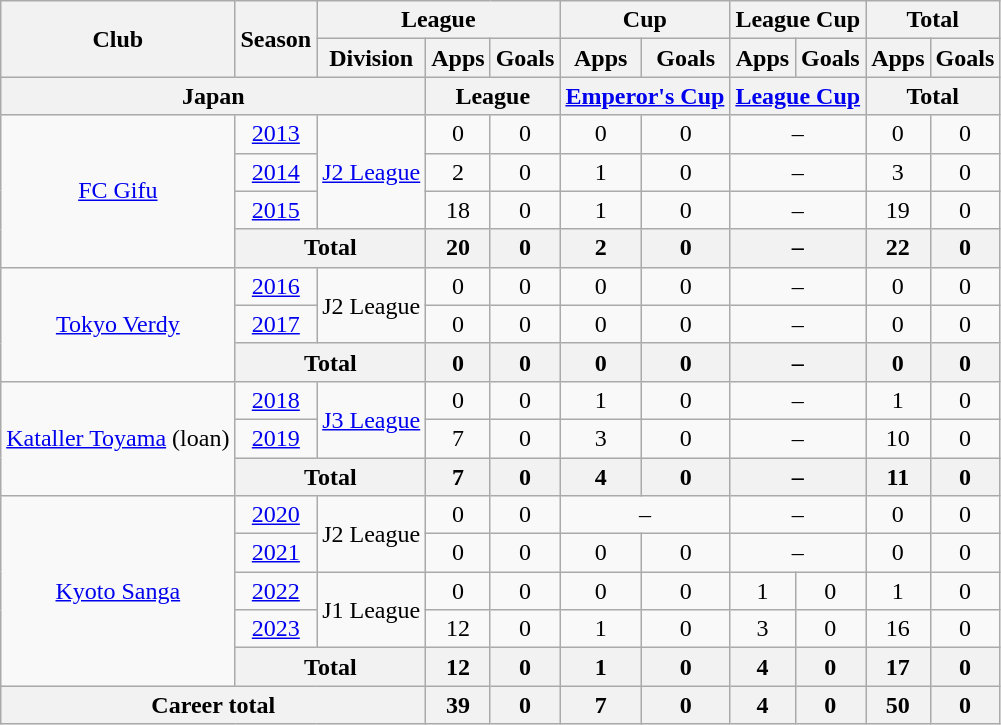<table class="wikitable" style="text-align:center">
<tr>
<th rowspan=2>Club</th>
<th rowspan=2>Season</th>
<th colspan=3>League</th>
<th colspan=2>Cup</th>
<th colspan=2>League Cup</th>
<th colspan=2>Total</th>
</tr>
<tr>
<th>Division</th>
<th>Apps</th>
<th>Goals</th>
<th>Apps</th>
<th>Goals</th>
<th>Apps</th>
<th>Goals</th>
<th>Apps</th>
<th>Goals</th>
</tr>
<tr>
<th colspan=3>Japan</th>
<th colspan=2>League</th>
<th colspan=2><a href='#'>Emperor's Cup</a></th>
<th colspan=2><a href='#'>League Cup</a></th>
<th colspan=2>Total</th>
</tr>
<tr>
<td rowspan="4"><a href='#'>FC Gifu</a></td>
<td><a href='#'>2013</a></td>
<td rowspan="3"><a href='#'>J2 League</a></td>
<td>0</td>
<td>0</td>
<td>0</td>
<td>0</td>
<td colspan=2>–</td>
<td>0</td>
<td>0</td>
</tr>
<tr>
<td><a href='#'>2014</a></td>
<td>2</td>
<td>0</td>
<td>1</td>
<td>0</td>
<td colspan="2">–</td>
<td>3</td>
<td>0</td>
</tr>
<tr>
<td><a href='#'>2015</a></td>
<td>18</td>
<td>0</td>
<td>1</td>
<td>0</td>
<td colspan="2">–</td>
<td>19</td>
<td>0</td>
</tr>
<tr>
<th colspan=2>Total</th>
<th>20</th>
<th>0</th>
<th>2</th>
<th>0</th>
<th colspan=2>–</th>
<th>22</th>
<th>0</th>
</tr>
<tr>
<td rowspan="3"><a href='#'>Tokyo Verdy</a></td>
<td><a href='#'>2016</a></td>
<td rowspan="2">J2 League</td>
<td>0</td>
<td>0</td>
<td>0</td>
<td>0</td>
<td colspan="2">–</td>
<td>0</td>
<td>0</td>
</tr>
<tr>
<td><a href='#'>2017</a></td>
<td>0</td>
<td>0</td>
<td>0</td>
<td>0</td>
<td colspan="2">–</td>
<td>0</td>
<td>0</td>
</tr>
<tr>
<th colspan=2>Total</th>
<th>0</th>
<th>0</th>
<th>0</th>
<th>0</th>
<th colspan=2>–</th>
<th>0</th>
<th>0</th>
</tr>
<tr>
<td rowspan="3"><a href='#'>Kataller Toyama</a> (loan)</td>
<td><a href='#'>2018</a></td>
<td rowspan="2"><a href='#'>J3 League</a></td>
<td>0</td>
<td>0</td>
<td>1</td>
<td>0</td>
<td colspan="2">–</td>
<td>1</td>
<td>0</td>
</tr>
<tr>
<td><a href='#'>2019</a></td>
<td>7</td>
<td>0</td>
<td>3</td>
<td>0</td>
<td colspan="2">–</td>
<td>10</td>
<td>0</td>
</tr>
<tr>
<th colspan=2>Total</th>
<th>7</th>
<th>0</th>
<th>4</th>
<th>0</th>
<th colspan=2>–</th>
<th>11</th>
<th>0</th>
</tr>
<tr>
<td rowspan="5"><a href='#'>Kyoto Sanga</a></td>
<td><a href='#'>2020</a></td>
<td rowspan="2">J2 League</td>
<td>0</td>
<td>0</td>
<td colspan="2">–</td>
<td colspan=2>–</td>
<td>0</td>
<td>0</td>
</tr>
<tr>
<td><a href='#'>2021</a></td>
<td>0</td>
<td>0</td>
<td>0</td>
<td>0</td>
<td colspan="2">–</td>
<td>0</td>
<td>0</td>
</tr>
<tr>
<td><a href='#'>2022</a></td>
<td rowspan="2">J1 League</td>
<td>0</td>
<td>0</td>
<td>0</td>
<td>0</td>
<td>1</td>
<td>0</td>
<td>1</td>
<td>0</td>
</tr>
<tr>
<td><a href='#'>2023</a></td>
<td>12</td>
<td>0</td>
<td>1</td>
<td>0</td>
<td>3</td>
<td>0</td>
<td>16</td>
<td>0</td>
</tr>
<tr>
<th colspan=2>Total</th>
<th>12</th>
<th>0</th>
<th>1</th>
<th>0</th>
<th>4</th>
<th>0</th>
<th>17</th>
<th>0</th>
</tr>
<tr>
<th colspan=3>Career total</th>
<th>39</th>
<th>0</th>
<th>7</th>
<th>0</th>
<th>4</th>
<th>0</th>
<th>50</th>
<th>0</th>
</tr>
</table>
